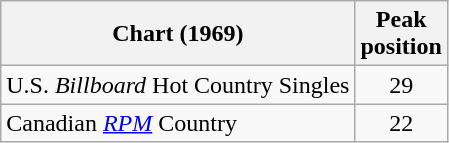<table class="wikitable sortable">
<tr>
<th align="left">Chart (1969)</th>
<th style="text-align:center;">Peak<br>position</th>
</tr>
<tr>
<td align="left">U.S. <em>Billboard</em> Hot Country Singles</td>
<td style="text-align:center;">29</td>
</tr>
<tr>
<td align="left">Canadian <em><a href='#'>RPM</a></em> Country</td>
<td style="text-align:center;">22</td>
</tr>
</table>
